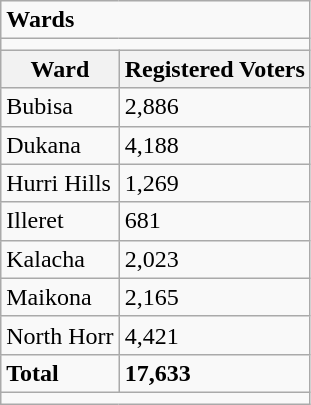<table class="wikitable">
<tr>
<td colspan="2"><strong>Wards</strong></td>
</tr>
<tr>
<td colspan="2"></td>
</tr>
<tr>
<th>Ward</th>
<th>Registered Voters</th>
</tr>
<tr>
<td>Bubisa</td>
<td>2,886</td>
</tr>
<tr>
<td>Dukana</td>
<td>4,188</td>
</tr>
<tr>
<td>Hurri Hills</td>
<td>1,269</td>
</tr>
<tr>
<td>Illeret</td>
<td>681</td>
</tr>
<tr>
<td>Kalacha</td>
<td>2,023</td>
</tr>
<tr>
<td>Maikona</td>
<td>2,165</td>
</tr>
<tr>
<td>North Horr</td>
<td>4,421</td>
</tr>
<tr>
<td><strong>Total</strong></td>
<td><strong>17,633</strong></td>
</tr>
<tr>
<td colspan="2"></td>
</tr>
</table>
